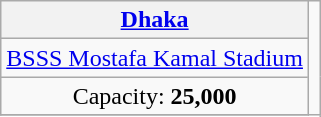<table class="wikitable" style="text-align:center">
<tr>
<th><a href='#'>Dhaka</a></th>
<td rowspan="4"></td>
</tr>
<tr>
<td><a href='#'>BSSS Mostafa Kamal Stadium</a></td>
</tr>
<tr>
<td>Capacity: <strong>25,000</strong></td>
</tr>
<tr>
</tr>
</table>
